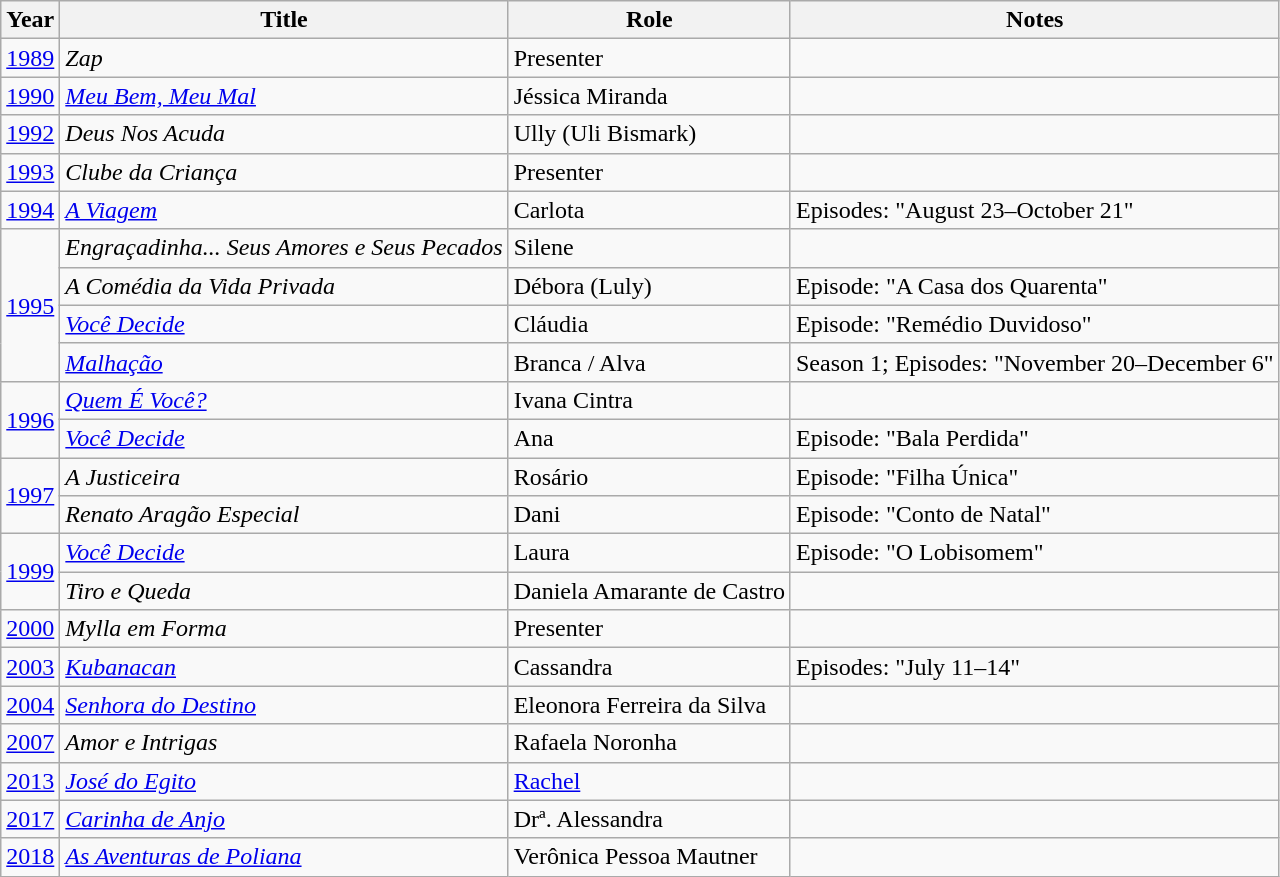<table class="wikitable">
<tr>
<th>Year</th>
<th>Title</th>
<th>Role</th>
<th>Notes</th>
</tr>
<tr>
<td><a href='#'>1989</a></td>
<td><em>Zap</em></td>
<td>Presenter</td>
<td></td>
</tr>
<tr>
<td><a href='#'>1990</a></td>
<td><em><a href='#'>Meu Bem, Meu Mal</a></em></td>
<td>Jéssica Miranda</td>
<td></td>
</tr>
<tr>
<td><a href='#'>1992</a></td>
<td><em>Deus Nos Acuda</em></td>
<td>Ully (Uli Bismark)</td>
<td></td>
</tr>
<tr>
<td><a href='#'>1993</a></td>
<td><em>Clube da Criança</em></td>
<td>Presenter</td>
<td></td>
</tr>
<tr>
<td><a href='#'>1994</a></td>
<td><em><a href='#'>A Viagem</a></em></td>
<td>Carlota</td>
<td>Episodes: "August 23–October 21"</td>
</tr>
<tr>
<td rowspan="4"><a href='#'>1995</a></td>
<td><em>Engraçadinha... Seus Amores e Seus Pecados</em></td>
<td>Silene</td>
<td></td>
</tr>
<tr>
<td><em>A Comédia da Vida Privada</em></td>
<td>Débora (Luly)</td>
<td>Episode: "A Casa dos Quarenta"</td>
</tr>
<tr>
<td><em><a href='#'>Você Decide</a></em></td>
<td>Cláudia</td>
<td>Episode: "Remédio Duvidoso"</td>
</tr>
<tr>
<td><em><a href='#'>Malhação</a></em></td>
<td>Branca / Alva</td>
<td>Season 1; Episodes: "November 20–December 6"</td>
</tr>
<tr>
<td rowspan="2"><a href='#'>1996</a></td>
<td><em><a href='#'>Quem É Você?</a></em></td>
<td>Ivana Cintra</td>
<td></td>
</tr>
<tr>
<td><em><a href='#'>Você Decide</a></em></td>
<td>Ana</td>
<td>Episode: "Bala Perdida"</td>
</tr>
<tr>
<td rowspan="2"><a href='#'>1997</a></td>
<td><em>A Justiceira</em></td>
<td>Rosário</td>
<td>Episode: "Filha Única"</td>
</tr>
<tr>
<td><em>Renato Aragão Especial</em></td>
<td>Dani</td>
<td>Episode: "Conto de Natal"</td>
</tr>
<tr>
<td rowspan="2"><a href='#'>1999</a></td>
<td><em><a href='#'>Você Decide</a></em></td>
<td>Laura</td>
<td>Episode: "O Lobisomem"</td>
</tr>
<tr>
<td><em>Tiro e Queda</em></td>
<td>Daniela Amarante de Castro</td>
<td></td>
</tr>
<tr>
<td><a href='#'>2000</a></td>
<td><em>Mylla em Forma</em></td>
<td>Presenter</td>
<td></td>
</tr>
<tr>
<td><a href='#'>2003</a></td>
<td><em><a href='#'>Kubanacan</a></em></td>
<td>Cassandra</td>
<td>Episodes: "July 11–14"</td>
</tr>
<tr>
<td><a href='#'>2004</a></td>
<td><em><a href='#'>Senhora do Destino</a></em></td>
<td>Eleonora Ferreira da Silva</td>
<td></td>
</tr>
<tr>
<td><a href='#'>2007</a></td>
<td><em>Amor e Intrigas</em></td>
<td>Rafaela Noronha</td>
<td></td>
</tr>
<tr>
<td><a href='#'>2013</a></td>
<td><em><a href='#'>José do Egito</a></em></td>
<td><a href='#'>Rachel</a></td>
<td></td>
</tr>
<tr>
<td><a href='#'>2017</a></td>
<td><em><a href='#'>Carinha de Anjo</a></em></td>
<td>Drª. Alessandra</td>
<td></td>
</tr>
<tr>
<td><a href='#'>2018</a></td>
<td><em><a href='#'>As Aventuras de Poliana</a></em></td>
<td>Verônica Pessoa Mautner</td>
<td></td>
</tr>
</table>
